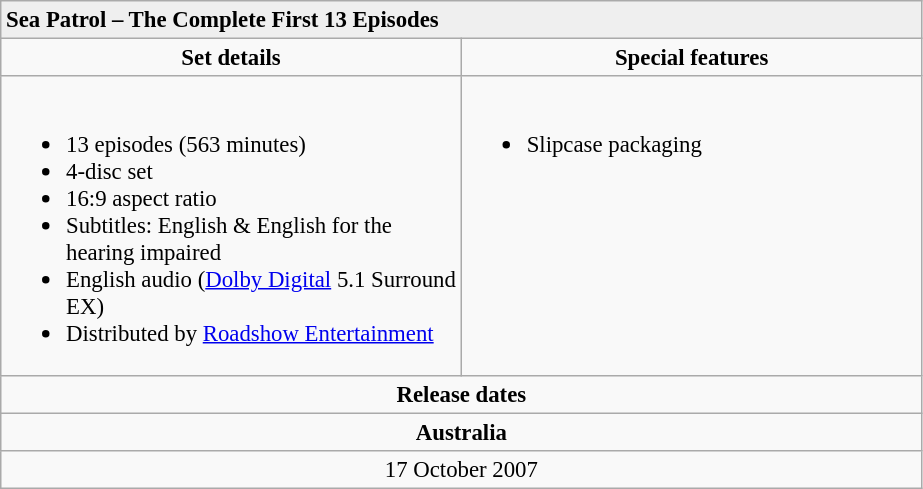<table class="wikitable" style="font-size: 95%;">
<tr style="background:#EFEFEF">
<td colspan="3"><strong>Sea Patrol – The Complete First 13 Episodes</strong></td>
</tr>
<tr>
<td width="300" align="center" colspan="1"><strong>Set details</strong></td>
<td width="300" align="center" colspan="1"><strong>Special features</strong></td>
</tr>
<tr valign="top">
<td colspan="1" align="left" width="300"><br><ul><li>13 episodes (563 minutes)</li><li>4-disc set</li><li>16:9 aspect ratio</li><li>Subtitles: English & English for the hearing impaired</li><li>English audio (<a href='#'>Dolby Digital</a> 5.1 Surround EX)</li><li>Distributed by <a href='#'>Roadshow Entertainment</a></li></ul></td>
<td colspan="1" align="left" width="300"><br><ul><li>Slipcase packaging</li></ul></td>
</tr>
<tr>
<td colspan="3" align="center"><strong>Release dates</strong></td>
</tr>
<tr>
<td colspan="3" align="center"><strong>Australia</strong></td>
</tr>
<tr>
<td colspan="3" align="center">17 October 2007</td>
</tr>
</table>
